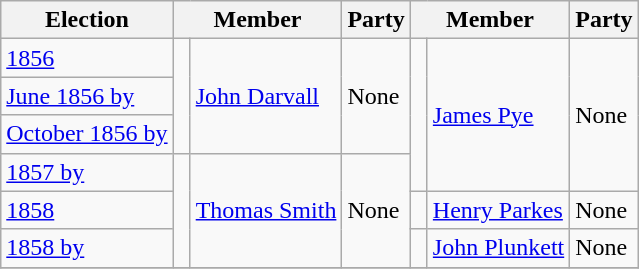<table class="wikitable">
<tr>
<th>Election</th>
<th colspan="2">Member</th>
<th>Party</th>
<th colspan="2">Member</th>
<th>Party</th>
</tr>
<tr>
<td><a href='#'>1856</a></td>
<td rowspan="3" > </td>
<td rowspan="3"><a href='#'>John Darvall</a></td>
<td rowspan="3">None</td>
<td rowspan="4" > </td>
<td rowspan="4"><a href='#'>James Pye</a></td>
<td rowspan="4">None</td>
</tr>
<tr>
<td><a href='#'>June 1856 by</a></td>
</tr>
<tr>
<td><a href='#'>October 1856 by</a></td>
</tr>
<tr>
<td><a href='#'>1857 by</a></td>
<td rowspan="3" > </td>
<td rowspan="3"><a href='#'>Thomas Smith</a></td>
<td rowspan="3">None</td>
</tr>
<tr>
<td><a href='#'>1858</a></td>
<td> </td>
<td><a href='#'>Henry Parkes</a></td>
<td>None</td>
</tr>
<tr>
<td><a href='#'>1858 by</a></td>
<td> </td>
<td><a href='#'>John Plunkett</a></td>
<td>None</td>
</tr>
<tr>
</tr>
</table>
